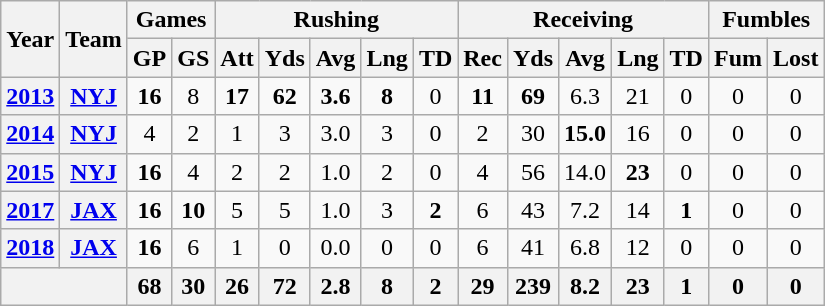<table class="wikitable" style="text-align:center">
<tr>
<th rowspan="2">Year</th>
<th rowspan="2">Team</th>
<th colspan="2">Games</th>
<th colspan="5">Rushing</th>
<th colspan="5">Receiving</th>
<th colspan="2">Fumbles</th>
</tr>
<tr>
<th>GP</th>
<th>GS</th>
<th>Att</th>
<th>Yds</th>
<th>Avg</th>
<th>Lng</th>
<th>TD</th>
<th>Rec</th>
<th>Yds</th>
<th>Avg</th>
<th>Lng</th>
<th>TD</th>
<th>Fum</th>
<th>Lost</th>
</tr>
<tr>
<th><a href='#'>2013</a></th>
<th><a href='#'>NYJ</a></th>
<td><strong>16</strong></td>
<td>8</td>
<td><strong>17</strong></td>
<td><strong>62</strong></td>
<td><strong>3.6</strong></td>
<td><strong>8</strong></td>
<td>0</td>
<td><strong>11</strong></td>
<td><strong>69</strong></td>
<td>6.3</td>
<td>21</td>
<td>0</td>
<td>0</td>
<td>0</td>
</tr>
<tr>
<th><a href='#'>2014</a></th>
<th><a href='#'>NYJ</a></th>
<td>4</td>
<td>2</td>
<td>1</td>
<td>3</td>
<td>3.0</td>
<td>3</td>
<td>0</td>
<td>2</td>
<td>30</td>
<td><strong>15.0</strong></td>
<td>16</td>
<td>0</td>
<td>0</td>
<td>0</td>
</tr>
<tr>
<th><a href='#'>2015</a></th>
<th><a href='#'>NYJ</a></th>
<td><strong>16</strong></td>
<td>4</td>
<td>2</td>
<td>2</td>
<td>1.0</td>
<td>2</td>
<td>0</td>
<td>4</td>
<td>56</td>
<td>14.0</td>
<td><strong>23</strong></td>
<td>0</td>
<td>0</td>
<td>0</td>
</tr>
<tr>
<th><a href='#'>2017</a></th>
<th><a href='#'>JAX</a></th>
<td><strong>16</strong></td>
<td><strong>10</strong></td>
<td>5</td>
<td>5</td>
<td>1.0</td>
<td>3</td>
<td><strong>2</strong></td>
<td>6</td>
<td>43</td>
<td>7.2</td>
<td>14</td>
<td><strong>1</strong></td>
<td>0</td>
<td>0</td>
</tr>
<tr>
<th><a href='#'>2018</a></th>
<th><a href='#'>JAX</a></th>
<td><strong>16</strong></td>
<td>6</td>
<td>1</td>
<td>0</td>
<td>0.0</td>
<td>0</td>
<td>0</td>
<td>6</td>
<td>41</td>
<td>6.8</td>
<td>12</td>
<td>0</td>
<td>0</td>
<td>0</td>
</tr>
<tr>
<th colspan=2></th>
<th>68</th>
<th>30</th>
<th>26</th>
<th>72</th>
<th>2.8</th>
<th>8</th>
<th>2</th>
<th>29</th>
<th>239</th>
<th>8.2</th>
<th>23</th>
<th>1</th>
<th>0</th>
<th>0</th>
</tr>
</table>
